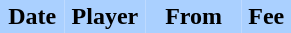<table border="0" cellspacing="0" cellpadding="2">
<tr bgcolor=AAD0FF>
<th width=20%>Date</th>
<th width=25%>Player</th>
<th width=30%>From</th>
<th width=15%>Fee</th>
</tr>
<tr>
<td></td>
<td></td>
<td></td>
</tr>
</table>
